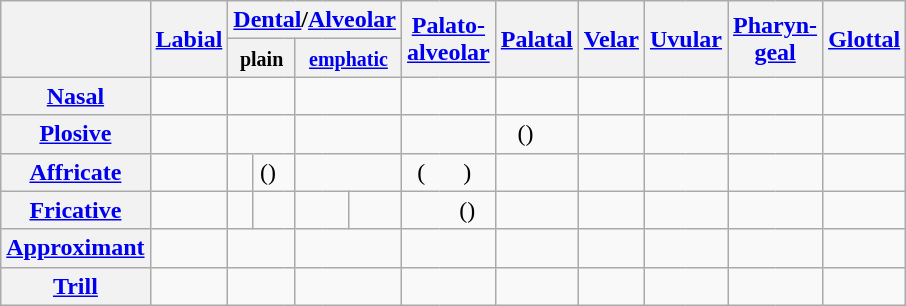<table class="wikitable">
<tr>
<th rowspan=2></th>
<th rowspan=2 colspan=2><a href='#'>Labial</a></th>
<th colspan="8"><a href='#'>Dental</a>/<a href='#'>Alveolar</a></th>
<th rowspan=2 colspan=2><a href='#'>Palato-<br>alveolar</a></th>
<th rowspan=2 colspan=2><a href='#'>Palatal</a></th>
<th rowspan=2 colspan=2><a href='#'>Velar</a></th>
<th rowspan=2 colspan=2><a href='#'>Uvular</a></th>
<th rowspan=2 colspan=2><a href='#'>Pharyn-<br>geal</a></th>
<th rowspan=2 colspan=2><a href='#'>Glottal</a></th>
</tr>
<tr>
<th colspan="4"><small>plain</small></th>
<th colspan="4"><a href='#'><small>emphatic</small></a></th>
</tr>
<tr align=center>
<th><a href='#'>Nasal</a></th>
<td style="border-right: 0;"></td>
<td style="border-left: 0;"></td>
<td colspan="2" style="border-right: 0;"></td>
<td colspan="2" style="border-left: 0;"></td>
<td colspan="4"></td>
<td colspan=2></td>
<td colspan=2></td>
<td colspan=2></td>
<td colspan=2></td>
<td colspan=2></td>
<td colspan=2></td>
</tr>
<tr align=center>
<th><a href='#'>Plosive</a></th>
<td style="border-right: 0;"></td>
<td style="border-left: 0;"></td>
<td colspan="2" style="border-right: 0;"></td>
<td colspan="2" style="border-left: 0;"></td>
<td colspan="2" style="border-right: 0;"></td>
<td colspan="2" style="border-left: 0;"></td>
<td colspan="2"></td>
<td style="border-right: 0;">()</td>
<td style="border-left: 0;"></td>
<td style="border-right: 0;"></td>
<td style="border-left: 0;"></td>
<td style="border-right: 0;"></td>
<td style="border-left: 0;"></td>
<td colspan=2></td>
<td style="border-right: 0;"></td>
<td style="border-left: 0;"></td>
</tr>
<tr align=center>
<th><a href='#'>Affricate</a></th>
<td colspan=2></td>
<td colspan="2"></td>
<td style="border-right: 0;">()</td>
<td style="border-left: 0;"></td>
<td colspan="4"></td>
<td style="border-right: 0;">(</td>
<td style="border-left: 0;">)</td>
<td colspan=2></td>
<td colspan=2></td>
<td colspan=2></td>
<td colspan=2></td>
<td colspan=2></td>
</tr>
<tr align=center>
<th><a href='#'>Fricative</a></th>
<td style="border-right: 0;"></td>
<td style="border-left: 0;"></td>
<td style="border-right: 0;"></td>
<td style="border-left: 0;"></td>
<td style="border-right: 0;"></td>
<td style="border-left: 0;"></td>
<td style="border-right: 0;"></td>
<td style="border-left: 0;"></td>
<td style="border-right: 0;"></td>
<td style="border-left: 0;"></td>
<td style="border-right: 0;"></td>
<td style="border-left: 0;">()</td>
<td colspan=2></td>
<td style="border-right: 0;"></td>
<td style="border-left: 0;"></td>
<td colspan=2></td>
<td style="border-right: 0;"></td>
<td style="border-left: 0;"></td>
<td style="border-right: 0;"></td>
<td style="border-left: 0;"></td>
</tr>
<tr align=center>
<th><a href='#'>Approximant</a></th>
<td style="border-right: 0;"></td>
<td style="border-left: 0;"></td>
<td colspan="2" style="border-right: 0;"></td>
<td colspan="2" style="border-left: 0;"></td>
<td colspan="4"></td>
<td colspan=2></td>
<td style="border-right: 0;"></td>
<td style="border-left: 0;"></td>
<td colspan=2></td>
<td colspan=2></td>
<td colspan=2></td>
<td colspan=2></td>
</tr>
<tr align=center>
<th><a href='#'>Trill</a></th>
<td colspan=2></td>
<td colspan="2" style="border-right: 0;"></td>
<td colspan="2" style="border-left: 0;"></td>
<td colspan="4"></td>
<td colspan=2></td>
<td colspan=2></td>
<td colspan=2></td>
<td colspan=2></td>
<td colspan=2></td>
<td colspan=2></td>
</tr>
</table>
